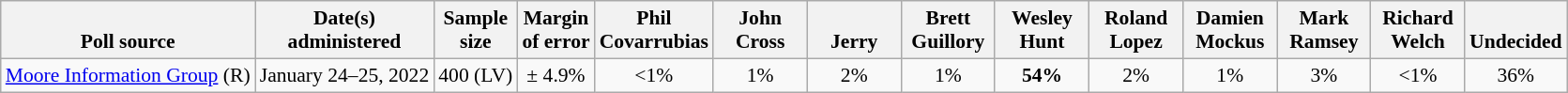<table class="wikitable" style="font-size:90%;text-align:center;">
<tr style="vertical-align:bottom">
<th>Poll source</th>
<th>Date(s)<br>administered</th>
<th>Sample<br>size</th>
<th>Margin<br>of error</th>
<th style="width:60px;">Phil<br>Covarrubias</th>
<th style="width:60px;">John<br>Cross</th>
<th style="width:60px;">Jerry<br></th>
<th style="width:60px;">Brett<br>Guillory</th>
<th style="width:60px;">Wesley<br>Hunt</th>
<th style="width:60px;">Roland<br>Lopez</th>
<th style="width:60px;">Damien<br>Mockus</th>
<th style="width:60px;">Mark<br>Ramsey</th>
<th style="width:60px;">Richard<br>Welch</th>
<th>Undecided</th>
</tr>
<tr>
<td style="text-align:left;"><a href='#'>Moore Information Group</a> (R)</td>
<td>January 24–25, 2022</td>
<td>400 (LV)</td>
<td>± 4.9%</td>
<td><1%</td>
<td>1%</td>
<td>2%</td>
<td>1%</td>
<td><strong>54%</strong></td>
<td>2%</td>
<td>1%</td>
<td>3%</td>
<td><1%</td>
<td>36%</td>
</tr>
</table>
